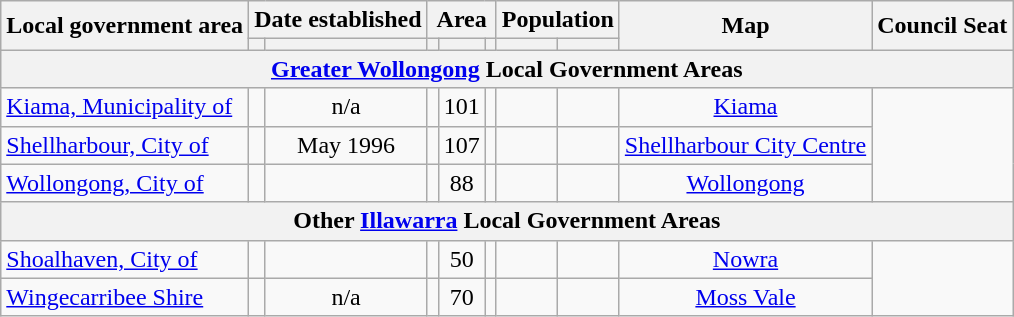<table class="wikitable sortable" style=text-align:center>
<tr>
<th rowspan=2>Local government area</th>
<th colspan=2>Date established</th>
<th colspan=3>Area</th>
<th colspan=2>Population</th>
<th class=unsortable rowspan=2>Map</th>
<th rowspan=2>Council Seat</th>
</tr>
<tr>
<th></th>
<th></th>
<th></th>
<th></th>
<th></th>
<th></th>
<th></th>
</tr>
<tr>
<th colspan="10"><a href='#'>Greater Wollongong</a> Local Government Areas</th>
</tr>
<tr>
<td align=left><a href='#'>Kiama, Municipality of</a></td>
<td> </td>
<td>n/a</td>
<td></td>
<td scope="row">101</td>
<td align="right"></td>
<td></td>
<td></td>
<td><a href='#'>Kiama</a></td>
</tr>
<tr>
<td align=left><a href='#'>Shellharbour, City of</a></td>
<td> </td>
<td>May 1996</td>
<td></td>
<td scope="row">107</td>
<td align=right></td>
<td scope="row"></td>
<td></td>
<td><a href='#'>Shellharbour City Centre</a></td>
</tr>
<tr>
<td align=left><a href='#'>Wollongong, City of</a></td>
<td><br></td>
<td></td>
<td></td>
<td scope="row">88</td>
<td align=right></td>
<td scope="row"></td>
<td></td>
<td><a href='#'>Wollongong</a></td>
</tr>
<tr>
<th colspan="10">Other <a href='#'>Illawarra</a> Local Government Areas</th>
</tr>
<tr>
<td align=left><a href='#'>Shoalhaven, City of</a></td>
<td> </td>
<td></td>
<td></td>
<td scope="row">50</td>
<td align=right></td>
<td scope="row"></td>
<td></td>
<td><a href='#'>Nowra</a></td>
</tr>
<tr>
<td align=left><a href='#'>Wingecarribee Shire</a></td>
<td></td>
<td>n/a</td>
<td></td>
<td scope="row">70</td>
<td align=right></td>
<td scope="row"></td>
<td></td>
<td><a href='#'>Moss Vale</a></td>
</tr>
</table>
